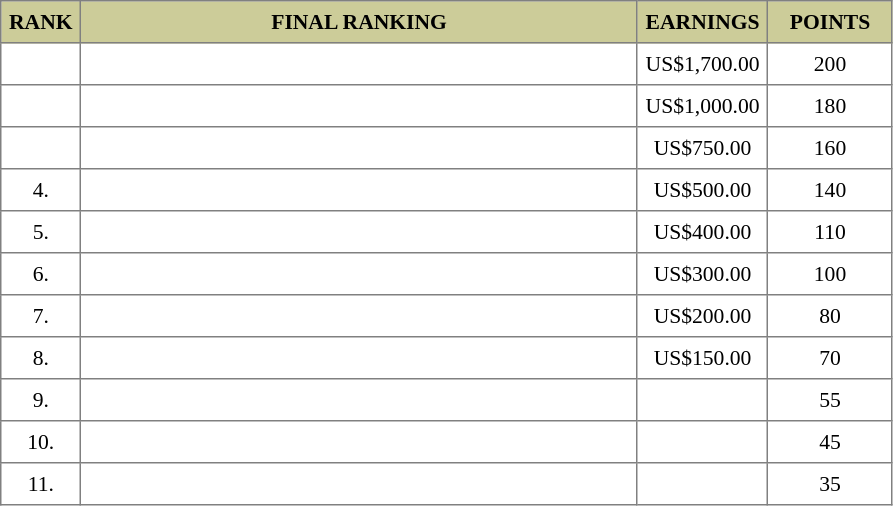<table border="1" cellspacing="2" cellpadding="5" style="border-collapse: collapse; font-size: 90%;">
<tr bgcolor="CCCC99">
<th>RANK</th>
<th style="width: 25em">FINAL RANKING</th>
<th style="width: 5em">EARNINGS</th>
<th style="width: 5em">POINTS</th>
</tr>
<tr>
<td align="center"></td>
<td></td>
<td align="center">US$1,700.00</td>
<td align="center">200</td>
</tr>
<tr>
<td align="center"></td>
<td></td>
<td align="center">US$1,000.00</td>
<td align="center">180</td>
</tr>
<tr>
<td align="center"></td>
<td></td>
<td align="center">US$750.00</td>
<td align="center">160</td>
</tr>
<tr>
<td align="center">4.</td>
<td></td>
<td align="center">US$500.00</td>
<td align="center">140</td>
</tr>
<tr>
<td align="center">5.</td>
<td></td>
<td align="center">US$400.00</td>
<td align="center">110</td>
</tr>
<tr>
<td align="center">6.</td>
<td></td>
<td align="center">US$300.00</td>
<td align="center">100</td>
</tr>
<tr>
<td align="center">7.</td>
<td></td>
<td align="center">US$200.00</td>
<td align="center">80</td>
</tr>
<tr>
<td align="center">8.</td>
<td></td>
<td align="center">US$150.00</td>
<td align="center">70</td>
</tr>
<tr>
<td align="center">9.</td>
<td></td>
<td align="center"></td>
<td align="center">55</td>
</tr>
<tr>
<td align="center">10.</td>
<td></td>
<td align="center"></td>
<td align="center">45</td>
</tr>
<tr>
<td align="center">11.</td>
<td></td>
<td align="center"></td>
<td align="center">35</td>
</tr>
</table>
